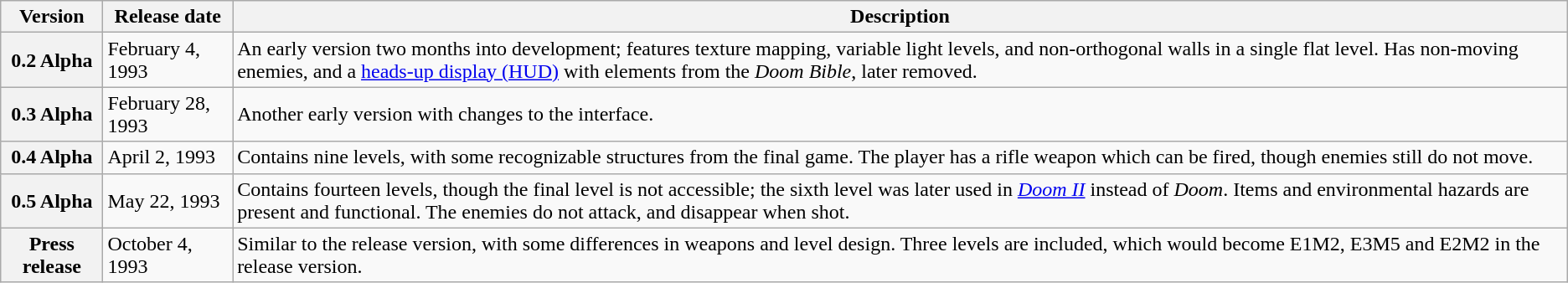<table class="wikitable plainrowheaders">
<tr>
<th scope="col">Version</th>
<th scope="col">Release date</th>
<th scope="col">Description</th>
</tr>
<tr>
<th scope="row">0.2 Alpha</th>
<td>February 4, 1993</td>
<td>An early version two months into development; features texture mapping, variable light levels, and non-orthogonal walls in a single flat level. Has non-moving enemies, and a <a href='#'>heads-up display (HUD)</a> with elements from the <em>Doom Bible</em>, later removed.</td>
</tr>
<tr>
<th scope="row">0.3 Alpha</th>
<td>February 28, 1993</td>
<td>Another early version with changes to the interface.</td>
</tr>
<tr>
<th scope="row">0.4 Alpha</th>
<td>April 2, 1993</td>
<td>Contains nine levels, with some recognizable structures from the final game. The player has a rifle weapon which can be fired, though enemies still do not move.</td>
</tr>
<tr>
<th scope="row">0.5 Alpha</th>
<td>May 22, 1993</td>
<td>Contains fourteen levels, though the final level is not accessible; the sixth level was later used in <em><a href='#'>Doom II</a></em> instead of <em>Doom</em>. Items and environmental hazards are present and functional. The enemies do not attack, and disappear when shot.</td>
</tr>
<tr>
<th scope="row">Press release</th>
<td>October 4, 1993</td>
<td>Similar to the release version, with some differences in weapons and level design. Three levels are included, which would become E1M2, E3M5 and E2M2 in the release version.</td>
</tr>
</table>
